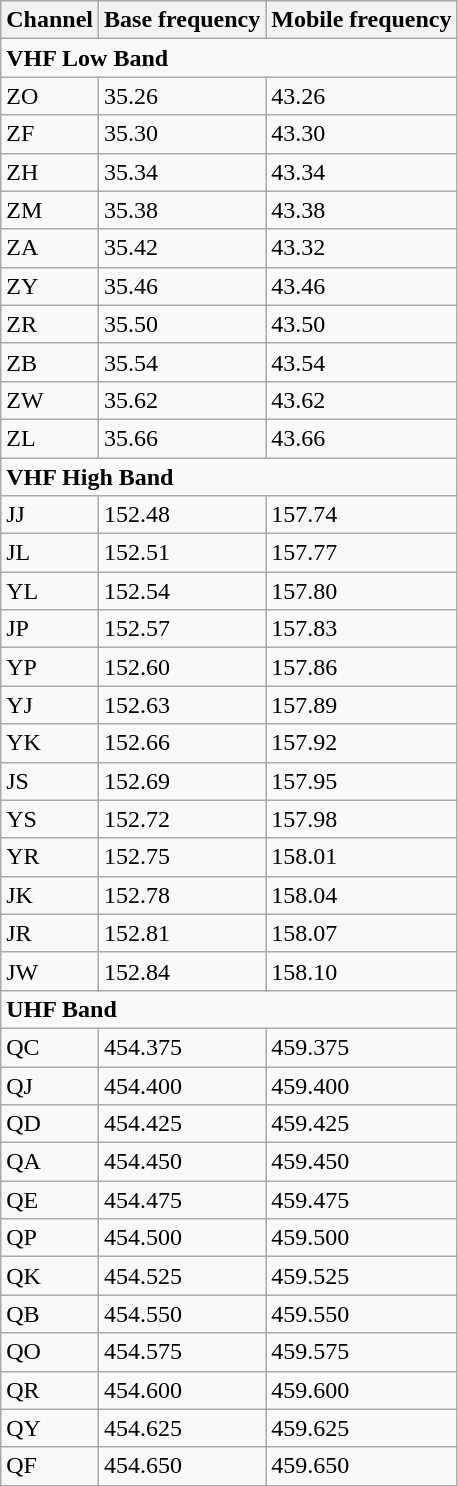<table border=1 class="wikitable">
<tr>
<th>Channel</th>
<th>Base frequency</th>
<th>Mobile frequency</th>
</tr>
<tr>
<td colspan=3><strong>VHF Low Band</strong></td>
</tr>
<tr>
<td>ZO</td>
<td>35.26</td>
<td>43.26</td>
</tr>
<tr>
<td>ZF</td>
<td>35.30</td>
<td>43.30</td>
</tr>
<tr>
<td>ZH</td>
<td>35.34</td>
<td>43.34</td>
</tr>
<tr>
<td>ZM</td>
<td>35.38</td>
<td>43.38</td>
</tr>
<tr>
<td>ZA</td>
<td>35.42</td>
<td>43.32</td>
</tr>
<tr>
<td>ZY</td>
<td>35.46</td>
<td>43.46</td>
</tr>
<tr>
<td>ZR</td>
<td>35.50</td>
<td>43.50</td>
</tr>
<tr>
<td>ZB</td>
<td>35.54</td>
<td>43.54</td>
</tr>
<tr>
<td>ZW</td>
<td>35.62</td>
<td>43.62</td>
</tr>
<tr>
<td>ZL</td>
<td>35.66</td>
<td>43.66</td>
</tr>
<tr>
<td colspan=3><strong>VHF High Band</strong></td>
</tr>
<tr>
<td>JJ</td>
<td>152.48</td>
<td>157.74</td>
</tr>
<tr>
<td>JL</td>
<td>152.51</td>
<td>157.77</td>
</tr>
<tr>
<td>YL</td>
<td>152.54</td>
<td>157.80</td>
</tr>
<tr>
<td>JP</td>
<td>152.57</td>
<td>157.83</td>
</tr>
<tr>
<td>YP</td>
<td>152.60</td>
<td>157.86</td>
</tr>
<tr>
<td>YJ</td>
<td>152.63</td>
<td>157.89</td>
</tr>
<tr>
<td>YK</td>
<td>152.66</td>
<td>157.92</td>
</tr>
<tr>
<td>JS</td>
<td>152.69</td>
<td>157.95</td>
</tr>
<tr>
<td>YS</td>
<td>152.72</td>
<td>157.98</td>
</tr>
<tr>
<td>YR</td>
<td>152.75</td>
<td>158.01</td>
</tr>
<tr>
<td>JK</td>
<td>152.78</td>
<td>158.04</td>
</tr>
<tr>
<td>JR</td>
<td>152.81</td>
<td>158.07</td>
</tr>
<tr>
<td>JW</td>
<td>152.84</td>
<td>158.10</td>
</tr>
<tr>
<td colspan=3><strong>UHF Band</strong></td>
</tr>
<tr>
<td>QC</td>
<td>454.375</td>
<td>459.375</td>
</tr>
<tr>
<td>QJ</td>
<td>454.400</td>
<td>459.400</td>
</tr>
<tr>
<td>QD</td>
<td>454.425</td>
<td>459.425</td>
</tr>
<tr>
<td>QA</td>
<td>454.450</td>
<td>459.450</td>
</tr>
<tr>
<td>QE</td>
<td>454.475</td>
<td>459.475</td>
</tr>
<tr>
<td>QP</td>
<td>454.500</td>
<td>459.500</td>
</tr>
<tr>
<td>QK</td>
<td>454.525</td>
<td>459.525</td>
</tr>
<tr>
<td>QB</td>
<td>454.550</td>
<td>459.550</td>
</tr>
<tr>
<td>QO</td>
<td>454.575</td>
<td>459.575</td>
</tr>
<tr>
<td>QR</td>
<td>454.600</td>
<td>459.600</td>
</tr>
<tr>
<td>QY</td>
<td>454.625</td>
<td>459.625</td>
</tr>
<tr>
<td>QF</td>
<td>454.650</td>
<td>459.650</td>
</tr>
</table>
